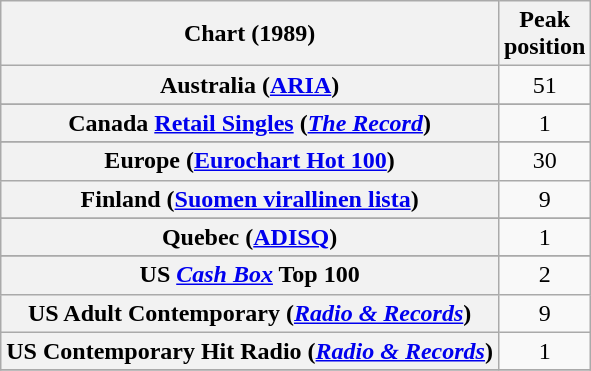<table class="wikitable sortable plainrowheaders" style="text-align:center">
<tr>
<th scope="col">Chart (1989)</th>
<th scope="col">Peak<br>position</th>
</tr>
<tr>
<th scope="row">Australia (<a href='#'>ARIA</a>)</th>
<td>51</td>
</tr>
<tr>
</tr>
<tr>
<th scope="row">Canada <a href='#'>Retail Singles</a> (<em><a href='#'>The Record</a></em>)</th>
<td>1</td>
</tr>
<tr>
</tr>
<tr>
</tr>
<tr>
<th scope="row">Europe (<a href='#'>Eurochart Hot 100</a>)</th>
<td>30</td>
</tr>
<tr>
<th scope="row">Finland (<a href='#'>Suomen virallinen lista</a>)</th>
<td>9</td>
</tr>
<tr>
</tr>
<tr>
</tr>
<tr>
</tr>
<tr>
</tr>
<tr>
<th scope="row">Quebec (<a href='#'>ADISQ</a>)</th>
<td align="center">1</td>
</tr>
<tr>
</tr>
<tr>
</tr>
<tr>
</tr>
<tr>
</tr>
<tr>
</tr>
<tr>
</tr>
<tr>
</tr>
<tr>
<th scope="row">US <em><a href='#'>Cash Box</a></em> Top 100</th>
<td>2</td>
</tr>
<tr>
<th scope="row">US Adult Contemporary (<em><a href='#'>Radio & Records</a></em>)</th>
<td>9</td>
</tr>
<tr>
<th scope="row">US Contemporary Hit Radio (<em><a href='#'>Radio & Records</a></em>)</th>
<td>1</td>
</tr>
<tr>
</tr>
</table>
